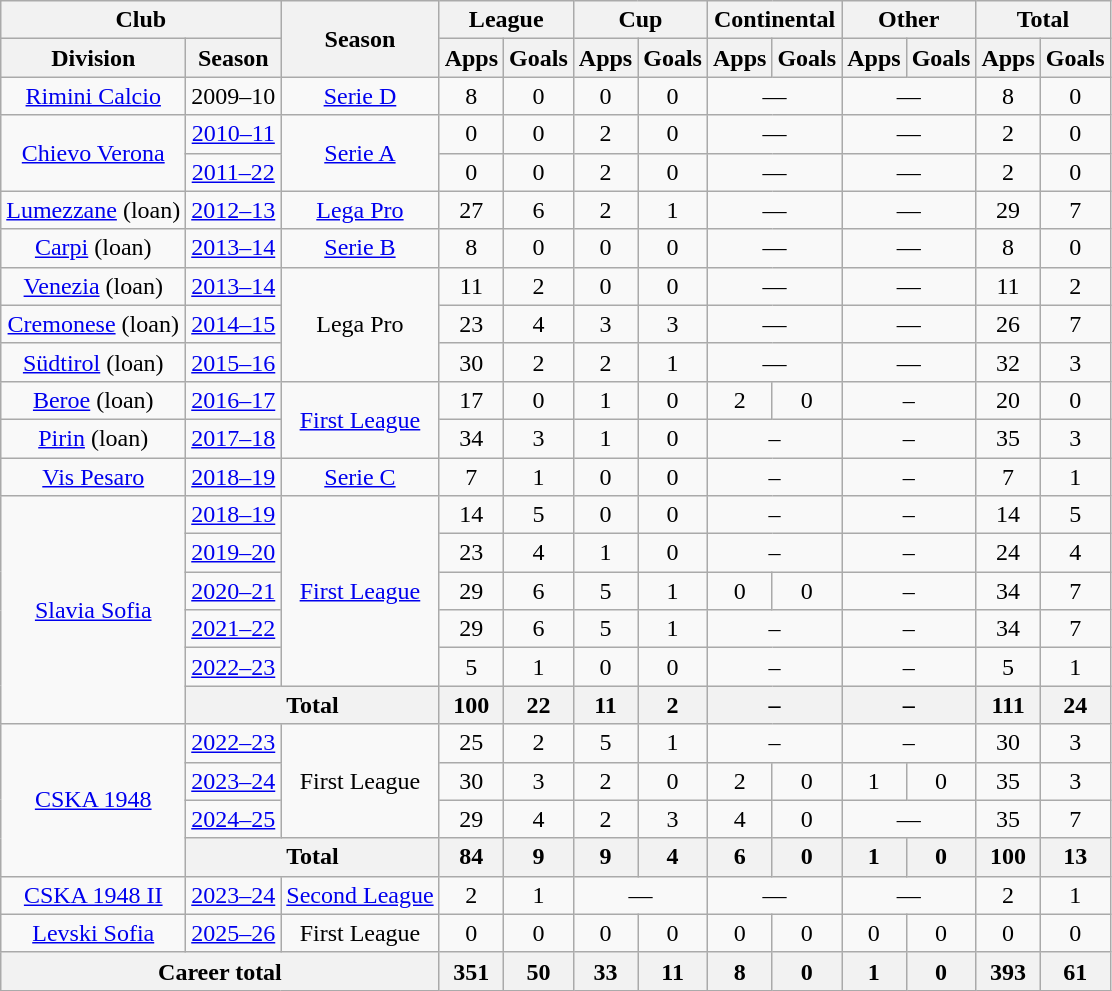<table class="wikitable" style="text-align: center">
<tr>
<th colspan="2">Club</th>
<th rowspan="2">Season</th>
<th colspan="2">League</th>
<th colspan="2">Cup</th>
<th colspan="2">Continental</th>
<th colspan="2">Other</th>
<th colspan="2">Total</th>
</tr>
<tr>
<th>Division</th>
<th>Season</th>
<th>Apps</th>
<th>Goals</th>
<th>Apps</th>
<th>Goals</th>
<th>Apps</th>
<th>Goals</th>
<th>Apps</th>
<th>Goals</th>
<th>Apps</th>
<th>Goals</th>
</tr>
<tr>
<td><a href='#'>Rimini Calcio</a></td>
<td>2009–10</td>
<td><a href='#'>Serie D</a></td>
<td>8</td>
<td>0</td>
<td>0</td>
<td>0</td>
<td colspan="2">—</td>
<td colspan="2">—</td>
<td>8</td>
<td>0</td>
</tr>
<tr>
<td rowspan="2"><a href='#'>Chievo Verona</a></td>
<td><a href='#'>2010–11</a></td>
<td rowspan="2"><a href='#'>Serie A</a></td>
<td>0</td>
<td>0</td>
<td>2</td>
<td>0</td>
<td colspan="2">—</td>
<td colspan="2">—</td>
<td>2</td>
<td>0</td>
</tr>
<tr>
<td><a href='#'>2011–22</a></td>
<td>0</td>
<td>0</td>
<td>2</td>
<td>0</td>
<td colspan="2">—</td>
<td colspan="2">—</td>
<td>2</td>
<td>0</td>
</tr>
<tr>
<td rowspan="1"><a href='#'>Lumezzane</a> (loan)</td>
<td><a href='#'>2012–13</a></td>
<td rowspan="1"><a href='#'>Lega Pro</a></td>
<td>27</td>
<td>6</td>
<td>2</td>
<td>1</td>
<td colspan="2">—</td>
<td colspan="2">—</td>
<td>29</td>
<td>7</td>
</tr>
<tr>
<td rowspan="1"><a href='#'>Carpi</a> (loan)</td>
<td><a href='#'>2013–14</a></td>
<td rowspan="1"><a href='#'>Serie B</a></td>
<td>8</td>
<td>0</td>
<td>0</td>
<td>0</td>
<td colspan="2">—</td>
<td colspan="2">—</td>
<td>8</td>
<td>0</td>
</tr>
<tr>
<td rowspan="1"><a href='#'>Venezia</a> (loan)</td>
<td><a href='#'>2013–14</a></td>
<td rowspan="3">Lega Pro</td>
<td>11</td>
<td>2</td>
<td>0</td>
<td>0</td>
<td colspan="2">—</td>
<td colspan="2">—</td>
<td>11</td>
<td>2</td>
</tr>
<tr>
<td rowspan="1"><a href='#'>Cremonese</a> (loan)</td>
<td><a href='#'>2014–15</a></td>
<td>23</td>
<td>4</td>
<td>3</td>
<td>3</td>
<td colspan="2">—</td>
<td colspan="2">—</td>
<td>26</td>
<td>7</td>
</tr>
<tr>
<td rowspan="1"><a href='#'>Südtirol</a> (loan)</td>
<td><a href='#'>2015–16</a></td>
<td>30</td>
<td>2</td>
<td>2</td>
<td>1</td>
<td colspan="2">—</td>
<td colspan="2">—</td>
<td>32</td>
<td>3</td>
</tr>
<tr>
<td rowspan="1" valign="center"><a href='#'>Beroe</a> (loan)</td>
<td><a href='#'>2016–17</a></td>
<td rowspan="2"><a href='#'>First League</a></td>
<td>17</td>
<td>0</td>
<td>1</td>
<td>0</td>
<td>2</td>
<td>0</td>
<td colspan="2">–</td>
<td>20</td>
<td>0</td>
</tr>
<tr>
<td rowspan="1" valign="center"><a href='#'>Pirin</a> (loan)</td>
<td><a href='#'>2017–18</a></td>
<td>34</td>
<td>3</td>
<td>1</td>
<td>0</td>
<td colspan="2">–</td>
<td colspan="2">–</td>
<td>35</td>
<td>3</td>
</tr>
<tr>
<td rowspan="1" valign="center"><a href='#'>Vis Pesaro</a></td>
<td><a href='#'>2018–19</a></td>
<td><a href='#'>Serie C</a></td>
<td>7</td>
<td>1</td>
<td>0</td>
<td>0</td>
<td colspan="2">–</td>
<td colspan="2">–</td>
<td>7</td>
<td>1</td>
</tr>
<tr>
<td rowspan="6" valign="center"><a href='#'>Slavia Sofia</a></td>
<td><a href='#'>2018–19</a></td>
<td rowspan="5"><a href='#'>First League</a></td>
<td>14</td>
<td>5</td>
<td>0</td>
<td>0</td>
<td colspan="2">–</td>
<td colspan="2">–</td>
<td>14</td>
<td>5</td>
</tr>
<tr>
<td><a href='#'>2019–20</a></td>
<td>23</td>
<td>4</td>
<td>1</td>
<td>0</td>
<td colspan="2">–</td>
<td colspan="2">–</td>
<td>24</td>
<td>4</td>
</tr>
<tr>
<td><a href='#'>2020–21</a></td>
<td>29</td>
<td>6</td>
<td>5</td>
<td>1</td>
<td>0</td>
<td>0</td>
<td colspan="2">–</td>
<td>34</td>
<td>7</td>
</tr>
<tr>
<td><a href='#'>2021–22</a></td>
<td>29</td>
<td>6</td>
<td>5</td>
<td>1</td>
<td colspan="2">–</td>
<td colspan="2">–</td>
<td>34</td>
<td>7</td>
</tr>
<tr>
<td><a href='#'>2022–23</a></td>
<td>5</td>
<td>1</td>
<td>0</td>
<td>0</td>
<td colspan="2">–</td>
<td colspan="2">–</td>
<td>5</td>
<td>1</td>
</tr>
<tr>
<th colspan=2>Total</th>
<th>100</th>
<th>22</th>
<th>11</th>
<th>2</th>
<th colspan="2">–</th>
<th colspan="2">–</th>
<th>111</th>
<th>24</th>
</tr>
<tr>
<td rowspan=4><a href='#'>CSKA 1948</a></td>
<td><a href='#'>2022–23</a></td>
<td rowspan=3>First League</td>
<td>25</td>
<td>2</td>
<td>5</td>
<td>1</td>
<td colspan="2">–</td>
<td colspan="2">–</td>
<td>30</td>
<td>3</td>
</tr>
<tr>
<td><a href='#'>2023–24</a></td>
<td>30</td>
<td>3</td>
<td>2</td>
<td>0</td>
<td>2</td>
<td>0</td>
<td>1</td>
<td>0</td>
<td>35</td>
<td>3</td>
</tr>
<tr>
<td><a href='#'>2024–25</a></td>
<td>29</td>
<td>4</td>
<td>2</td>
<td>3</td>
<td>4</td>
<td>0</td>
<td colspan="2">—</td>
<td>35</td>
<td>7</td>
</tr>
<tr>
<th colspan=2>Total</th>
<th>84</th>
<th>9</th>
<th>9</th>
<th>4</th>
<th>6</th>
<th>0</th>
<th>1</th>
<th>0</th>
<th>100</th>
<th>13</th>
</tr>
<tr>
<td><a href='#'>CSKA 1948 II</a></td>
<td><a href='#'>2023–24</a></td>
<td><a href='#'>Second League</a></td>
<td>2</td>
<td>1</td>
<td colspan="2">—</td>
<td colspan="2">—</td>
<td colspan="2">—</td>
<td>2</td>
<td>1</td>
</tr>
<tr>
<td><a href='#'>Levski Sofia</a></td>
<td><a href='#'>2025–26</a></td>
<td>First League</td>
<td>0</td>
<td>0</td>
<td>0</td>
<td>0</td>
<td>0</td>
<td>0</td>
<td>0</td>
<td>0</td>
<td>0</td>
<td>0</td>
</tr>
<tr>
<th colspan="3">Career total</th>
<th>351</th>
<th>50</th>
<th>33</th>
<th>11</th>
<th>8</th>
<th>0</th>
<th>1</th>
<th>0</th>
<th>393</th>
<th>61</th>
</tr>
</table>
